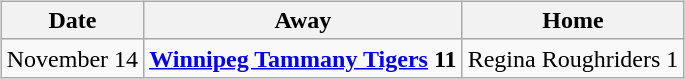<table cellspacing="10">
<tr>
<td valign="top"><br><table class="wikitable">
<tr>
<th>Date</th>
<th>Away</th>
<th>Home</th>
</tr>
<tr>
<td>November 14</td>
<td><strong><a href='#'>Winnipeg Tammany Tigers</a> 11</strong></td>
<td>Regina Roughriders 1</td>
</tr>
</table>
</td>
</tr>
</table>
